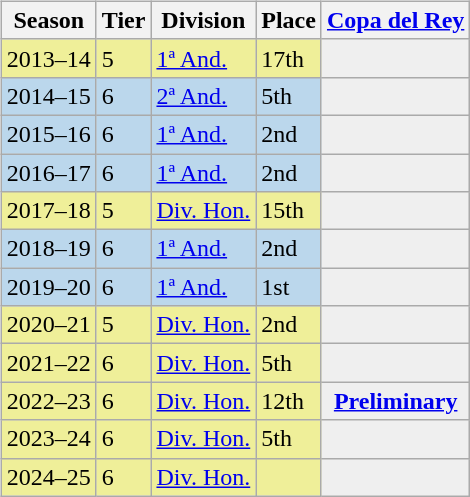<table>
<tr>
<td valign="top" width=0%><br><table class="wikitable">
<tr style="background:#f0f6fa;">
<th>Season</th>
<th>Tier</th>
<th>Division</th>
<th>Place</th>
<th><a href='#'>Copa del Rey</a></th>
</tr>
<tr>
<td style="background:#EFEF99;">2013–14</td>
<td style="background:#EFEF99;">5</td>
<td style="background:#EFEF99;"><a href='#'>1ª And.</a></td>
<td style="background:#EFEF99;">17th</td>
<th style="background:#efefef;"></th>
</tr>
<tr>
<td style="background:#BBD7EC;">2014–15</td>
<td style="background:#BBD7EC;">6</td>
<td style="background:#BBD7EC;"><a href='#'>2ª And.</a></td>
<td style="background:#BBD7EC;">5th</td>
<th style="background:#efefef;"></th>
</tr>
<tr>
<td style="background:#BBD7EC;">2015–16</td>
<td style="background:#BBD7EC;">6</td>
<td style="background:#BBD7EC;"><a href='#'>1ª And.</a></td>
<td style="background:#BBD7EC;">2nd</td>
<th style="background:#efefef;"></th>
</tr>
<tr>
<td style="background:#BBD7EC;">2016–17</td>
<td style="background:#BBD7EC;">6</td>
<td style="background:#BBD7EC;"><a href='#'>1ª And.</a></td>
<td style="background:#BBD7EC;">2nd</td>
<th style="background:#efefef;"></th>
</tr>
<tr>
<td style="background:#EFEF99;">2017–18</td>
<td style="background:#EFEF99;">5</td>
<td style="background:#EFEF99;"><a href='#'>Div. Hon.</a></td>
<td style="background:#EFEF99;">15th</td>
<th style="background:#efefef;"></th>
</tr>
<tr>
<td style="background:#BBD7EC;">2018–19</td>
<td style="background:#BBD7EC;">6</td>
<td style="background:#BBD7EC;"><a href='#'>1ª And.</a></td>
<td style="background:#BBD7EC;">2nd</td>
<th style="background:#efefef;"></th>
</tr>
<tr>
<td style="background:#BBD7EC;">2019–20</td>
<td style="background:#BBD7EC;">6</td>
<td style="background:#BBD7EC;"><a href='#'>1ª And.</a></td>
<td style="background:#BBD7EC;">1st</td>
<th style="background:#efefef;"></th>
</tr>
<tr>
<td style="background:#EFEF99;">2020–21</td>
<td style="background:#EFEF99;">5</td>
<td style="background:#EFEF99;"><a href='#'>Div. Hon.</a></td>
<td style="background:#EFEF99;">2nd</td>
<th style="background:#efefef;"></th>
</tr>
<tr>
<td style="background:#EFEF99;">2021–22</td>
<td style="background:#EFEF99;">6</td>
<td style="background:#EFEF99;"><a href='#'>Div. Hon.</a></td>
<td style="background:#EFEF99;">5th</td>
<th style="background:#efefef;"></th>
</tr>
<tr>
<td style="background:#EFEF99;">2022–23</td>
<td style="background:#EFEF99;">6</td>
<td style="background:#EFEF99;"><a href='#'>Div. Hon.</a></td>
<td style="background:#EFEF99;">12th</td>
<th style="background:#efefef;"><a href='#'>Preliminary</a></th>
</tr>
<tr>
<td style="background:#EFEF99;">2023–24</td>
<td style="background:#EFEF99;">6</td>
<td style="background:#EFEF99;"><a href='#'>Div. Hon.</a></td>
<td style="background:#EFEF99;">5th</td>
<th style="background:#efefef;"></th>
</tr>
<tr>
<td style="background:#EFEF99;">2024–25</td>
<td style="background:#EFEF99;">6</td>
<td style="background:#EFEF99;"><a href='#'>Div. Hon.</a></td>
<td style="background:#EFEF99;"></td>
<th style="background:#efefef;"></th>
</tr>
</table>
</td>
</tr>
</table>
